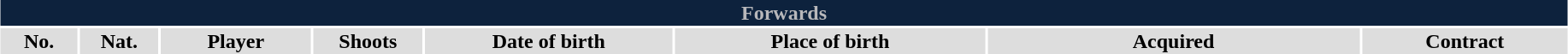<table class="toccolours"  style="width:97%; clear:both; margin:1.5em auto; text-align:center;">
<tr>
<th colspan="11" style="background:#0D223D; color:#B8B8BB;">Forwards</th>
</tr>
<tr style="background:#ddd;">
<th width=5%>No.</th>
<th width=5%>Nat.</th>
<th !width=22%>Player</th>
<th width=7%>Shoots</th>
<th width=16%>Date of birth</th>
<th width=20%>Place of birth</th>
<th width=24%>Acquired</th>
<td><strong>Contract</strong></td>
</tr>
</table>
